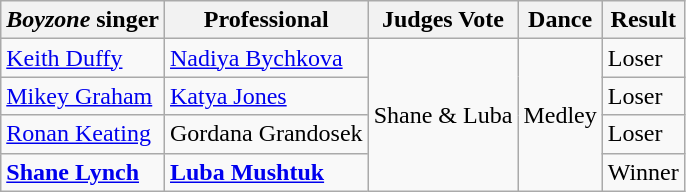<table class="wikitable">
<tr>
<th><em>Boyzone</em> singer</th>
<th>Professional</th>
<th>Judges Vote</th>
<th>Dance</th>
<th>Result</th>
</tr>
<tr>
<td><a href='#'>Keith Duffy</a></td>
<td><a href='#'>Nadiya Bychkova</a></td>
<td rowspan=6>Shane & Luba</td>
<td rowspan=6>Medley</td>
<td>Loser</td>
</tr>
<tr>
<td><a href='#'>Mikey Graham</a></td>
<td><a href='#'>Katya Jones</a></td>
<td>Loser</td>
</tr>
<tr>
<td><a href='#'>Ronan Keating</a></td>
<td>Gordana Grandosek</td>
<td>Loser</td>
</tr>
<tr -style="background:gold;">
<td><strong><a href='#'>Shane Lynch</a></strong></td>
<td><strong><a href='#'>Luba Mushtuk</a></strong></td>
<td>Winner</td>
</tr>
</table>
